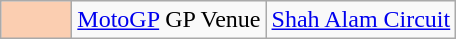<table class="wikitable">
<tr>
<td width=40px align=center style="background-color:#FBCEB1"></td>
<td><a href='#'>MotoGP</a> GP Venue</td>
<td><a href='#'>Shah Alam Circuit</a></td>
</tr>
</table>
